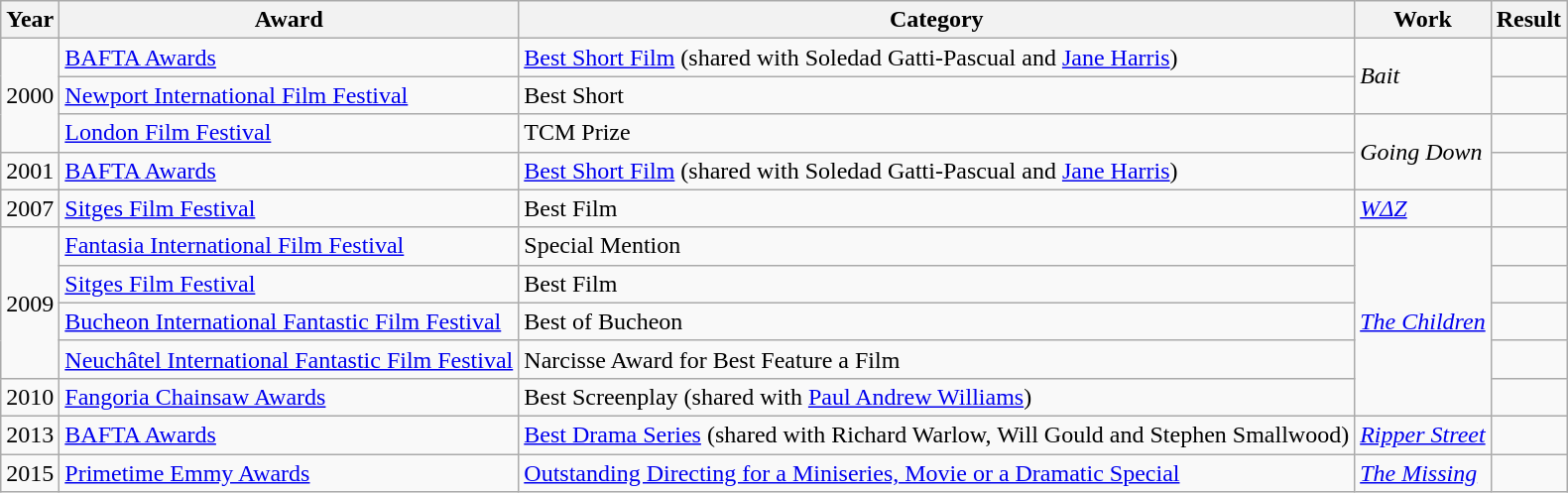<table class="wikitable">
<tr>
<th>Year</th>
<th>Award</th>
<th>Category</th>
<th>Work</th>
<th>Result</th>
</tr>
<tr>
<td rowspan="3">2000</td>
<td><a href='#'>BAFTA Awards</a></td>
<td><a href='#'>Best Short Film</a> (shared with Soledad Gatti-Pascual and <a href='#'>Jane Harris</a>)</td>
<td rowspan="2"><em>Bait</em></td>
<td></td>
</tr>
<tr>
<td><a href='#'>Newport International Film Festival</a></td>
<td>Best Short</td>
<td></td>
</tr>
<tr>
<td><a href='#'>London Film Festival</a></td>
<td>TCM Prize</td>
<td rowspan="2"><em>Going Down</em></td>
<td></td>
</tr>
<tr>
<td>2001</td>
<td><a href='#'>BAFTA Awards</a></td>
<td><a href='#'>Best Short Film</a> (shared with Soledad Gatti-Pascual and <a href='#'>Jane Harris</a>)</td>
<td></td>
</tr>
<tr>
<td>2007</td>
<td><a href='#'>Sitges Film Festival</a></td>
<td>Best Film</td>
<td><em><a href='#'>WΔZ</a></em></td>
<td></td>
</tr>
<tr>
<td rowspan="4">2009</td>
<td><a href='#'>Fantasia International Film Festival</a></td>
<td>Special Mention</td>
<td rowspan="5"><em><a href='#'>The Children</a></em></td>
<td></td>
</tr>
<tr>
<td><a href='#'>Sitges Film Festival</a></td>
<td>Best Film</td>
<td></td>
</tr>
<tr>
<td><a href='#'>Bucheon International Fantastic Film Festival</a></td>
<td>Best of Bucheon</td>
<td></td>
</tr>
<tr>
<td><a href='#'>Neuchâtel International Fantastic Film Festival</a></td>
<td>Narcisse Award for Best Feature a Film</td>
<td></td>
</tr>
<tr>
<td>2010</td>
<td><a href='#'>Fangoria Chainsaw Awards</a></td>
<td>Best Screenplay (shared with <a href='#'>Paul Andrew Williams</a>)</td>
<td></td>
</tr>
<tr>
<td>2013</td>
<td><a href='#'>BAFTA Awards</a></td>
<td><a href='#'>Best Drama Series</a> (shared with Richard Warlow, Will Gould and Stephen Smallwood)</td>
<td><em><a href='#'>Ripper Street</a></em></td>
<td></td>
</tr>
<tr>
<td>2015</td>
<td><a href='#'>Primetime Emmy Awards</a></td>
<td><a href='#'>Outstanding Directing for a Miniseries, Movie or a Dramatic Special</a></td>
<td><em><a href='#'>The Missing</a></em></td>
<td></td>
</tr>
</table>
